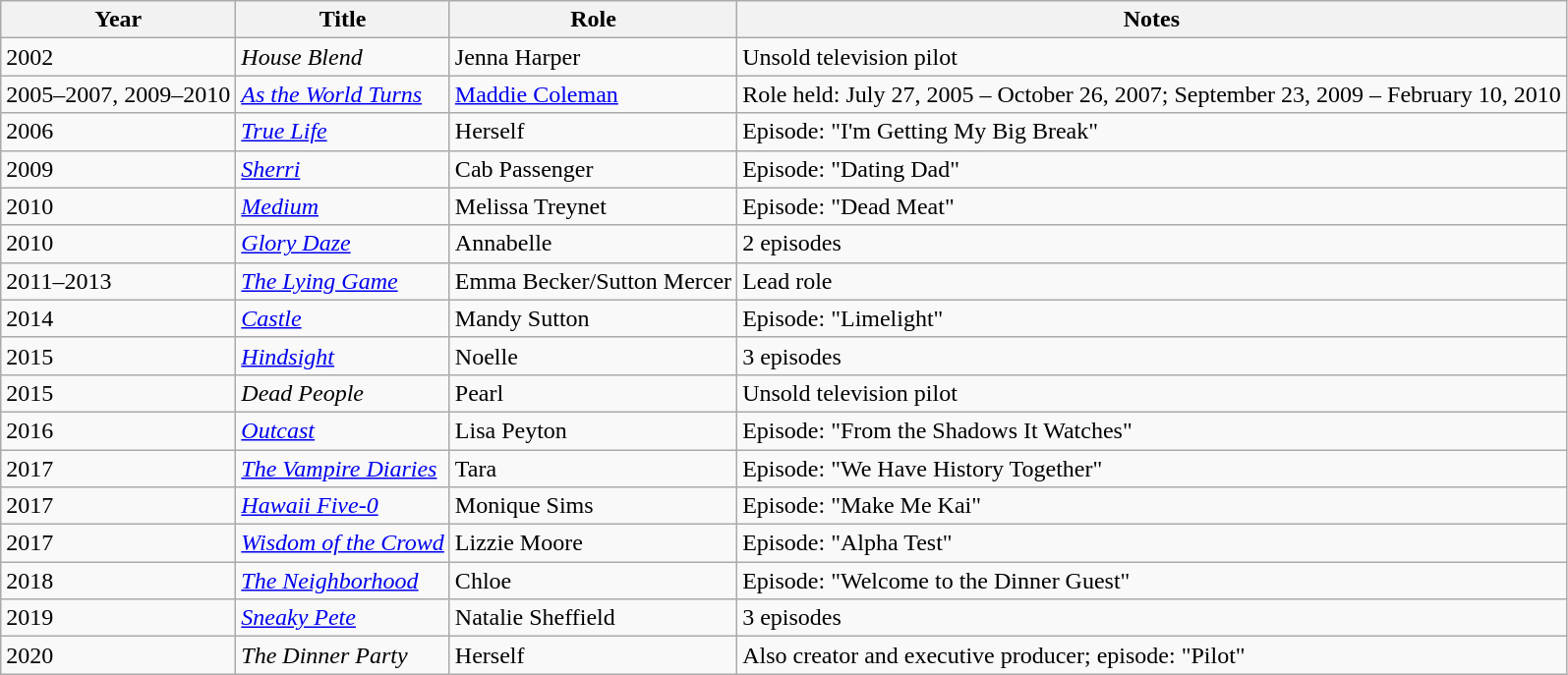<table class="wikitable sortable">
<tr>
<th>Year</th>
<th>Title</th>
<th>Role</th>
<th class="unsortable">Notes</th>
</tr>
<tr>
<td>2002</td>
<td><em>House Blend</em></td>
<td>Jenna Harper</td>
<td>Unsold television pilot</td>
</tr>
<tr>
<td>2005–2007, 2009–2010</td>
<td><em><a href='#'>As the World Turns</a></em></td>
<td><a href='#'>Maddie Coleman</a></td>
<td>Role held: July 27, 2005 – October 26, 2007; September 23, 2009 – February 10, 2010</td>
</tr>
<tr>
<td>2006</td>
<td><em><a href='#'>True Life</a></em></td>
<td>Herself</td>
<td>Episode: "I'm Getting My Big Break"</td>
</tr>
<tr>
<td>2009</td>
<td><em><a href='#'>Sherri</a></em></td>
<td>Cab Passenger</td>
<td>Episode: "Dating Dad"</td>
</tr>
<tr>
<td>2010</td>
<td><em><a href='#'>Medium</a></em></td>
<td>Melissa Treynet</td>
<td>Episode: "Dead Meat"</td>
</tr>
<tr>
<td>2010</td>
<td><em><a href='#'>Glory Daze</a></em></td>
<td>Annabelle</td>
<td>2 episodes</td>
</tr>
<tr>
<td>2011–2013</td>
<td><em><a href='#'>The Lying Game</a></em></td>
<td>Emma Becker/Sutton Mercer</td>
<td>Lead role</td>
</tr>
<tr>
<td>2014</td>
<td><em><a href='#'>Castle</a></em></td>
<td>Mandy Sutton</td>
<td>Episode: "Limelight"</td>
</tr>
<tr>
<td>2015</td>
<td><em><a href='#'>Hindsight</a></em></td>
<td>Noelle</td>
<td>3 episodes</td>
</tr>
<tr>
<td>2015</td>
<td><em>Dead People</em></td>
<td>Pearl</td>
<td>Unsold television pilot</td>
</tr>
<tr>
<td>2016</td>
<td><em><a href='#'>Outcast</a></em></td>
<td>Lisa Peyton</td>
<td>Episode: "From the Shadows It Watches"</td>
</tr>
<tr>
<td>2017</td>
<td><em><a href='#'>The Vampire Diaries</a></em></td>
<td>Tara</td>
<td>Episode: "We Have History Together"</td>
</tr>
<tr>
<td>2017</td>
<td><em><a href='#'>Hawaii Five-0</a></em></td>
<td>Monique Sims</td>
<td>Episode: "Make Me Kai"</td>
</tr>
<tr>
<td>2017</td>
<td><em><a href='#'>Wisdom of the Crowd</a></em></td>
<td>Lizzie Moore</td>
<td>Episode: "Alpha Test"</td>
</tr>
<tr>
<td>2018</td>
<td><em><a href='#'>The Neighborhood</a></em></td>
<td>Chloe</td>
<td>Episode: "Welcome to the Dinner Guest"</td>
</tr>
<tr>
<td>2019</td>
<td><em><a href='#'>Sneaky Pete</a></em></td>
<td>Natalie Sheffield</td>
<td>3 episodes</td>
</tr>
<tr>
<td>2020</td>
<td><em>The Dinner Party</em></td>
<td>Herself</td>
<td>Also creator and executive producer; episode: "Pilot"</td>
</tr>
</table>
